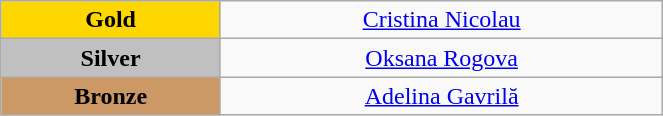<table class="wikitable" style="text-align:center; " width="35%">
<tr>
<td bgcolor="gold"><strong>Gold</strong></td>
<td><a href='#'>Cristina Nicolau</a><br>  <small><em></em></small></td>
</tr>
<tr>
<td bgcolor="silver"><strong>Silver</strong></td>
<td><a href='#'>Oksana Rogova</a><br>  <small><em></em></small></td>
</tr>
<tr>
<td bgcolor="CC9966"><strong>Bronze</strong></td>
<td><a href='#'>Adelina Gavrilă</a><br>  <small><em></em></small></td>
</tr>
</table>
